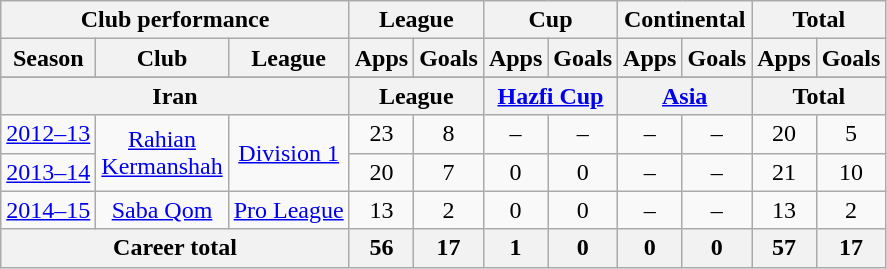<table class="wikitable" style="text-align:center">
<tr>
<th colspan=3>Club performance</th>
<th colspan=2>League</th>
<th colspan=2>Cup</th>
<th colspan=2>Continental</th>
<th colspan=2>Total</th>
</tr>
<tr>
<th>Season</th>
<th>Club</th>
<th>League</th>
<th>Apps</th>
<th>Goals</th>
<th>Apps</th>
<th>Goals</th>
<th>Apps</th>
<th>Goals</th>
<th>Apps</th>
<th>Goals</th>
</tr>
<tr>
</tr>
<tr>
<th colspan=3>Iran</th>
<th colspan=2>League</th>
<th colspan=2><a href='#'>Hazfi Cup</a></th>
<th colspan=2><a href='#'>Asia</a></th>
<th colspan=2>Total</th>
</tr>
<tr>
<td><a href='#'>2012–13</a></td>
<td rowspan="2"><a href='#'>Rahian<br>Kermanshah</a></td>
<td rowspan="2"><a href='#'>Division 1</a></td>
<td>23</td>
<td>8</td>
<td>–</td>
<td>–</td>
<td>–</td>
<td>–</td>
<td>20</td>
<td>5</td>
</tr>
<tr>
<td><a href='#'>2013–14</a></td>
<td>20</td>
<td>7</td>
<td>0</td>
<td>0</td>
<td>–</td>
<td>–</td>
<td>21</td>
<td>10</td>
</tr>
<tr>
<td><a href='#'>2014–15</a></td>
<td><a href='#'>Saba Qom</a></td>
<td><a href='#'>Pro League</a></td>
<td>13</td>
<td>2</td>
<td>0</td>
<td>0</td>
<td>–</td>
<td>–</td>
<td>13</td>
<td>2</td>
</tr>
<tr>
<th colspan=3>Career total</th>
<th>56</th>
<th>17</th>
<th>1</th>
<th>0</th>
<th>0</th>
<th>0</th>
<th>57</th>
<th>17</th>
</tr>
</table>
